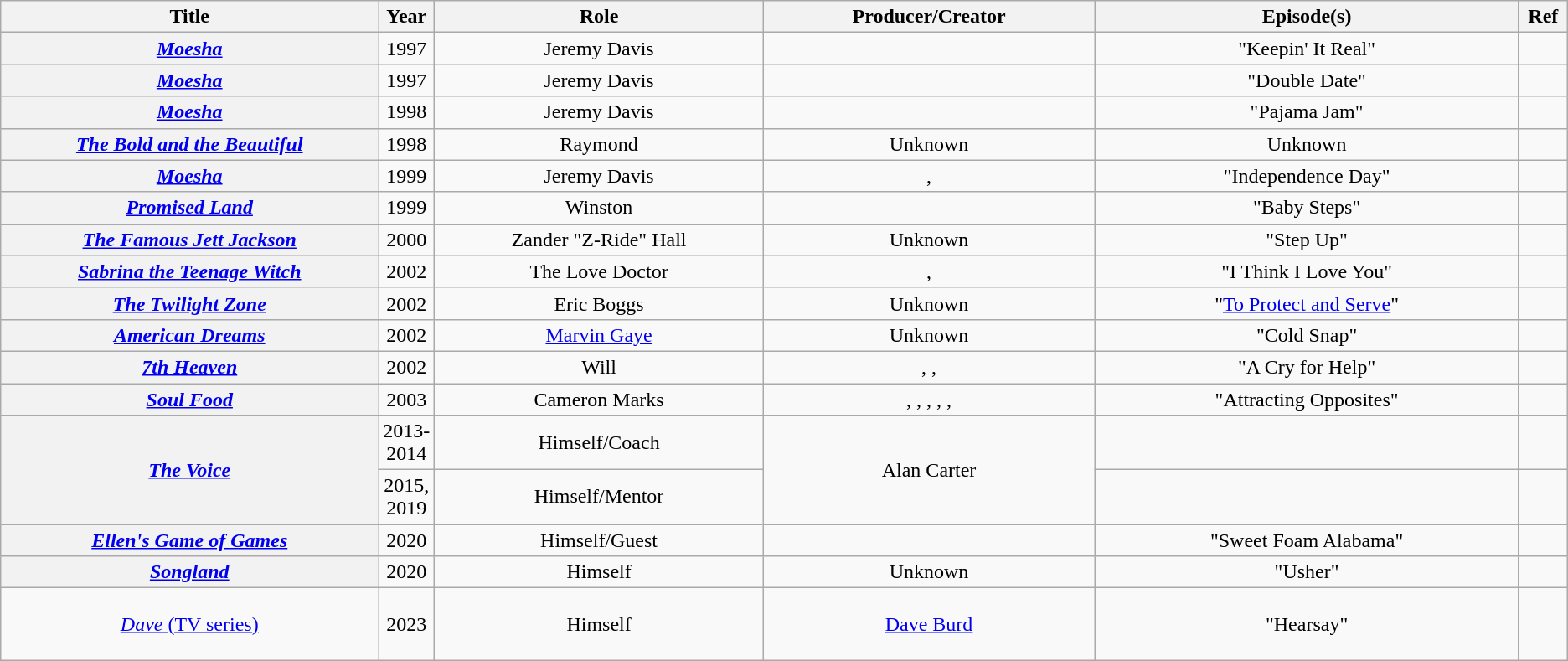<table class="wikitable sortable plainrowheaders" style="text-align: center;">
<tr>
<th scope="col" style="width: 20em;">Title</th>
<th scope="col">Year</th>
<th scope="col" style="width: 17em;">Role</th>
<th scope="col" style="width: 17em;">Producer/Creator</th>
<th scope="col" style="width: 22em;" class="unsortable">Episode(s)</th>
<th scope="col" style="width: 2em;" class="unsortable">Ref</th>
</tr>
<tr>
<th scope="row"><em><a href='#'>Moesha</a></em></th>
<td>1997</td>
<td>Jeremy Davis</td>
<td></td>
<td>"Keepin' It Real"</td>
<td></td>
</tr>
<tr>
<th scope="row"><em><a href='#'>Moesha</a></em></th>
<td>1997</td>
<td>Jeremy Davis</td>
<td></td>
<td>"Double Date"</td>
<td></td>
</tr>
<tr>
<th scope="row"><em><a href='#'>Moesha</a></em></th>
<td>1998</td>
<td>Jeremy Davis</td>
<td></td>
<td>"Pajama Jam"</td>
<td></td>
</tr>
<tr>
<th scope="row"><em><a href='#'>The Bold and the Beautiful</a></em></th>
<td>1998</td>
<td>Raymond</td>
<td>Unknown</td>
<td>Unknown</td>
<td></td>
</tr>
<tr>
<th scope="row"><em><a href='#'>Moesha</a></em></th>
<td>1999</td>
<td>Jeremy Davis</td>
<td>, </td>
<td>"Independence Day"</td>
<td></td>
</tr>
<tr>
<th scope="row"><em><a href='#'>Promised Land</a></em></th>
<td>1999</td>
<td>Winston</td>
<td></td>
<td>"Baby Steps"</td>
<td></td>
</tr>
<tr>
<th scope="row"><em><a href='#'>The Famous Jett Jackson</a></em></th>
<td>2000</td>
<td>Zander "Z-Ride" Hall</td>
<td>Unknown</td>
<td>"Step Up"</td>
<td></td>
</tr>
<tr>
<th scope="row"><em><a href='#'>Sabrina the Teenage Witch</a></em></th>
<td>2002</td>
<td>The Love Doctor</td>
<td>, </td>
<td>"I Think I Love You"</td>
<td></td>
</tr>
<tr>
<th scope="row"><em><a href='#'>The Twilight Zone</a></em></th>
<td>2002</td>
<td>Eric Boggs</td>
<td>Unknown</td>
<td>"<a href='#'>To Protect and Serve</a>"</td>
<td></td>
</tr>
<tr>
<th scope="row"><em><a href='#'>American Dreams</a></em></th>
<td>2002</td>
<td><a href='#'>Marvin Gaye</a></td>
<td>Unknown</td>
<td>"Cold Snap"</td>
<td></td>
</tr>
<tr>
<th scope="row"><em><a href='#'>7th Heaven</a></em></th>
<td>2002</td>
<td>Will</td>
<td>, , </td>
<td>"A Cry for Help"</td>
<td></td>
</tr>
<tr>
<th scope="row"><em><a href='#'>Soul Food</a></em></th>
<td>2003</td>
<td>Cameron Marks</td>
<td>, , , , , </td>
<td>"Attracting Opposites"</td>
<td></td>
</tr>
<tr>
<th scope="row" rowspan="2"><em><a href='#'>The Voice</a></em></th>
<td>2013-2014</td>
<td>Himself/Coach</td>
<td rowspan=2>Alan Carter</td>
<td></td>
<td></td>
</tr>
<tr>
<td>2015, 2019</td>
<td>Himself/Mentor</td>
<td></td>
<td></td>
</tr>
<tr>
<th scope="row"><em><a href='#'>Ellen's Game of Games</a></em></th>
<td>2020</td>
<td>Himself/Guest</td>
<td></td>
<td>"Sweet Foam Alabama"</td>
<td></td>
</tr>
<tr>
<th scope="row"><em><a href='#'>Songland</a></em></th>
<td>2020</td>
<td>Himself</td>
<td>Unknown</td>
<td>"Usher"</td>
<td></td>
</tr>
<tr>
<td><a href='#'><em>Dave</em> (TV series)</a></td>
<td>2023</td>
<td>Himself</td>
<td><a href='#'>Dave Burd</a></td>
<td><blockquote>"Hearsay"</blockquote></td>
</tr>
</table>
